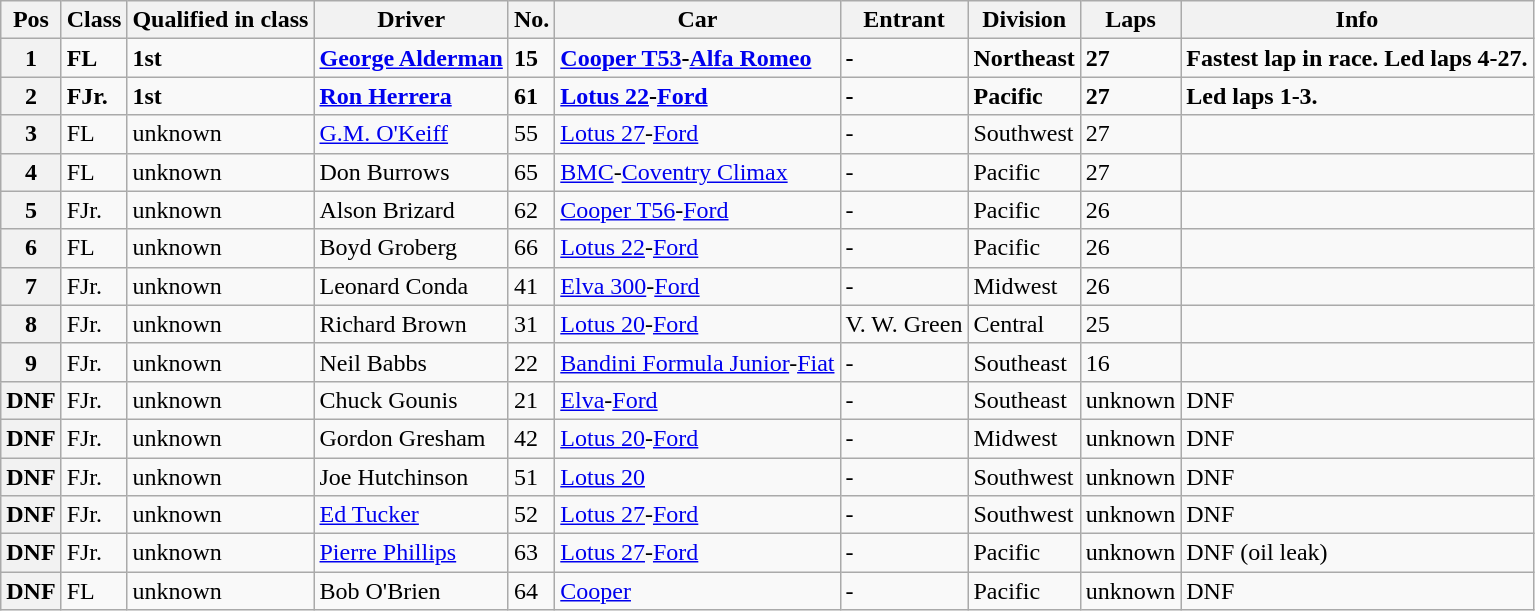<table class="wikitable">
<tr>
<th>Pos</th>
<th>Class</th>
<th>Qualified in class</th>
<th>Driver</th>
<th>No.</th>
<th>Car</th>
<th>Entrant</th>
<th>Division</th>
<th>Laps</th>
<th>Info</th>
</tr>
<tr>
<th><strong>1</strong></th>
<td><strong>FL</strong></td>
<td><strong>1st</strong></td>
<td><strong> <a href='#'>George Alderman</a></strong></td>
<td><strong>15</strong></td>
<td><strong><a href='#'>Cooper T53</a></strong><strong>-<a href='#'>Alfa Romeo</a></strong></td>
<td><strong>-</strong></td>
<td><strong>Northeast</strong></td>
<td><strong>27</strong></td>
<td><strong>Fastest lap in race. Led laps 4-27.</strong></td>
</tr>
<tr>
<th>2</th>
<td><strong>FJr.</strong></td>
<td><strong>1st</strong></td>
<td><strong> <a href='#'>Ron Herrera</a></strong></td>
<td><strong>61</strong></td>
<td><strong><a href='#'>Lotus 22</a>-<a href='#'>Ford</a></strong></td>
<td><strong>-</strong></td>
<td><strong>Pacific</strong></td>
<td><strong>27</strong></td>
<td><strong>Led laps 1-3.</strong></td>
</tr>
<tr>
<th>3</th>
<td>FL</td>
<td>unknown</td>
<td> <a href='#'>G.M. O'Keiff</a></td>
<td>55</td>
<td><a href='#'>Lotus 27</a>-<a href='#'>Ford</a></td>
<td>-</td>
<td>Southwest</td>
<td>27</td>
<td></td>
</tr>
<tr>
<th>4</th>
<td>FL</td>
<td>unknown</td>
<td> Don Burrows</td>
<td>65</td>
<td><a href='#'>BMC</a>-<a href='#'>Coventry Climax</a></td>
<td>-</td>
<td>Pacific</td>
<td>27</td>
<td></td>
</tr>
<tr>
<th>5</th>
<td>FJr.</td>
<td>unknown</td>
<td> Alson Brizard</td>
<td>62</td>
<td><a href='#'>Cooper T56</a>-<a href='#'>Ford</a></td>
<td>-</td>
<td>Pacific</td>
<td>26</td>
<td></td>
</tr>
<tr>
<th>6</th>
<td>FL</td>
<td>unknown</td>
<td> Boyd Groberg</td>
<td>66</td>
<td><a href='#'>Lotus 22</a>-<a href='#'>Ford</a></td>
<td>-</td>
<td>Pacific</td>
<td>26</td>
<td></td>
</tr>
<tr>
<th>7</th>
<td>FJr.</td>
<td>unknown</td>
<td> Leonard Conda</td>
<td>41</td>
<td><a href='#'>Elva 300</a>-<a href='#'>Ford</a></td>
<td>-</td>
<td>Midwest</td>
<td>26</td>
<td></td>
</tr>
<tr>
<th>8</th>
<td>FJr.</td>
<td>unknown</td>
<td> Richard Brown</td>
<td>31</td>
<td><a href='#'>Lotus 20</a>-<a href='#'>Ford</a></td>
<td>V. W. Green</td>
<td>Central</td>
<td>25</td>
<td></td>
</tr>
<tr>
<th>9</th>
<td>FJr.</td>
<td>unknown</td>
<td> Neil Babbs</td>
<td>22</td>
<td><a href='#'>Bandini Formula Junior</a>-<a href='#'>Fiat</a></td>
<td>-</td>
<td>Southeast</td>
<td>16</td>
<td></td>
</tr>
<tr>
<th>DNF</th>
<td>FJr.</td>
<td>unknown</td>
<td> Chuck Gounis</td>
<td>21</td>
<td><a href='#'>Elva</a>-<a href='#'>Ford</a></td>
<td>-</td>
<td>Southeast</td>
<td>unknown</td>
<td>DNF</td>
</tr>
<tr>
<th>DNF</th>
<td>FJr.</td>
<td>unknown</td>
<td> Gordon Gresham</td>
<td>42</td>
<td><a href='#'>Lotus 20</a>-<a href='#'>Ford</a></td>
<td>-</td>
<td>Midwest</td>
<td>unknown</td>
<td>DNF</td>
</tr>
<tr>
<th>DNF</th>
<td>FJr.</td>
<td>unknown</td>
<td> Joe Hutchinson</td>
<td>51</td>
<td><a href='#'>Lotus 20</a></td>
<td>-</td>
<td>Southwest</td>
<td>unknown</td>
<td>DNF</td>
</tr>
<tr>
<th>DNF</th>
<td>FJr.</td>
<td>unknown</td>
<td> <a href='#'>Ed Tucker</a></td>
<td>52</td>
<td><a href='#'>Lotus 27</a>-<a href='#'>Ford</a></td>
<td>-</td>
<td>Southwest</td>
<td>unknown</td>
<td>DNF</td>
</tr>
<tr>
<th>DNF</th>
<td>FJr.</td>
<td>unknown</td>
<td> <a href='#'>Pierre Phillips</a></td>
<td>63</td>
<td><a href='#'>Lotus 27</a>-<a href='#'>Ford</a></td>
<td>-</td>
<td>Pacific</td>
<td>unknown</td>
<td>DNF (oil leak)</td>
</tr>
<tr>
<th>DNF</th>
<td>FL</td>
<td>unknown</td>
<td> Bob O'Brien</td>
<td>64</td>
<td><a href='#'>Cooper</a></td>
<td>-</td>
<td>Pacific</td>
<td>unknown</td>
<td>DNF</td>
</tr>
</table>
